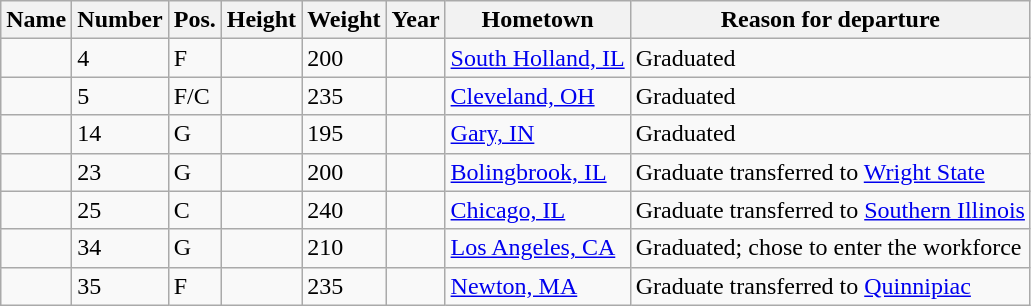<table class="wikitable sortable" border="1">
<tr>
<th>Name</th>
<th>Number</th>
<th>Pos.</th>
<th>Height</th>
<th>Weight</th>
<th>Year</th>
<th>Hometown</th>
<th class="unsortable">Reason for departure</th>
</tr>
<tr>
<td></td>
<td>4</td>
<td>F</td>
<td></td>
<td>200</td>
<td></td>
<td><a href='#'>South Holland, IL</a></td>
<td>Graduated</td>
</tr>
<tr>
<td></td>
<td>5</td>
<td>F/C</td>
<td></td>
<td>235</td>
<td></td>
<td><a href='#'>Cleveland, OH</a></td>
<td>Graduated</td>
</tr>
<tr>
<td></td>
<td>14</td>
<td>G</td>
<td></td>
<td>195</td>
<td></td>
<td><a href='#'>Gary, IN</a></td>
<td>Graduated</td>
</tr>
<tr>
<td></td>
<td>23</td>
<td>G</td>
<td></td>
<td>200</td>
<td></td>
<td><a href='#'>Bolingbrook, IL</a></td>
<td>Graduate transferred to <a href='#'>Wright State</a></td>
</tr>
<tr>
<td></td>
<td>25</td>
<td>C</td>
<td></td>
<td>240</td>
<td></td>
<td><a href='#'>Chicago, IL</a></td>
<td>Graduate transferred to <a href='#'>Southern Illinois</a></td>
</tr>
<tr>
<td></td>
<td>34</td>
<td>G</td>
<td></td>
<td>210</td>
<td></td>
<td><a href='#'>Los Angeles, CA</a></td>
<td>Graduated; chose to enter the workforce</td>
</tr>
<tr>
<td></td>
<td>35</td>
<td>F</td>
<td></td>
<td>235</td>
<td></td>
<td><a href='#'>Newton, MA</a></td>
<td>Graduate transferred to <a href='#'>Quinnipiac</a></td>
</tr>
</table>
